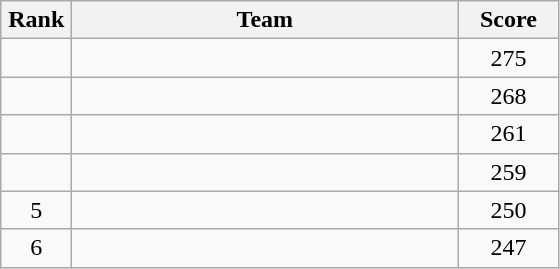<table class=wikitable style="text-align:center">
<tr>
<th width=40>Rank</th>
<th width=250>Team</th>
<th width=60>Score</th>
</tr>
<tr>
<td></td>
<td align=left></td>
<td>275</td>
</tr>
<tr>
<td></td>
<td align=left></td>
<td>268</td>
</tr>
<tr>
<td></td>
<td align=left></td>
<td>261</td>
</tr>
<tr>
<td></td>
<td align=left></td>
<td>259</td>
</tr>
<tr>
<td>5</td>
<td align=left></td>
<td>250</td>
</tr>
<tr>
<td>6</td>
<td align=left></td>
<td>247</td>
</tr>
</table>
